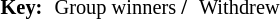<table style="font-size: 85%;">
<tr>
<td height=5></td>
</tr>
<tr>
<td><strong>Key:</strong></td>
<td></td>
<td>Group winners <strong>/</strong></td>
<td></td>
<td>Withdrew</td>
</tr>
</table>
